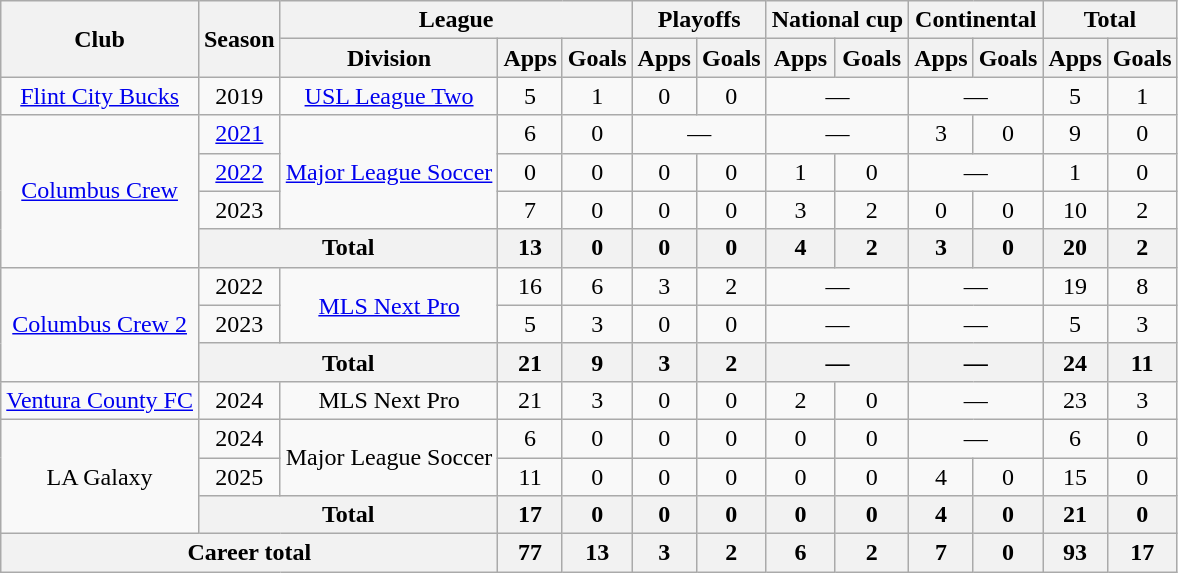<table class="wikitable" style="text-align: center;">
<tr>
<th rowspan="2">Club</th>
<th rowspan="2">Season</th>
<th colspan="3">League</th>
<th colspan="2">Playoffs</th>
<th colspan="2">National cup</th>
<th colspan="2">Continental</th>
<th colspan="2">Total</th>
</tr>
<tr>
<th>Division</th>
<th>Apps</th>
<th>Goals</th>
<th>Apps</th>
<th>Goals</th>
<th>Apps</th>
<th>Goals</th>
<th>Apps</th>
<th>Goals</th>
<th>Apps</th>
<th>Goals</th>
</tr>
<tr>
<td><a href='#'>Flint City Bucks</a></td>
<td>2019</td>
<td><a href='#'>USL League Two</a></td>
<td>5</td>
<td>1</td>
<td>0</td>
<td>0</td>
<td colspan="2">—</td>
<td colspan="2">—</td>
<td>5</td>
<td>1</td>
</tr>
<tr>
<td rowspan="4"><a href='#'>Columbus Crew</a></td>
<td><a href='#'>2021</a></td>
<td rowspan="3"><a href='#'>Major League Soccer</a></td>
<td>6</td>
<td>0</td>
<td colspan="2">—</td>
<td colspan="2">—</td>
<td>3</td>
<td>0</td>
<td>9</td>
<td>0</td>
</tr>
<tr>
<td><a href='#'>2022</a></td>
<td>0</td>
<td>0</td>
<td>0</td>
<td>0</td>
<td>1</td>
<td>0</td>
<td colspan="2">—</td>
<td>1</td>
<td>0</td>
</tr>
<tr>
<td>2023</td>
<td>7</td>
<td>0</td>
<td>0</td>
<td>0</td>
<td>3</td>
<td>2</td>
<td>0</td>
<td>0</td>
<td>10</td>
<td>2</td>
</tr>
<tr>
<th colspan="2">Total</th>
<th>13</th>
<th>0</th>
<th>0</th>
<th>0</th>
<th>4</th>
<th>2</th>
<th>3</th>
<th>0</th>
<th>20</th>
<th>2</th>
</tr>
<tr>
<td rowspan="3"><a href='#'>Columbus Crew 2</a></td>
<td>2022</td>
<td rowspan="2"><a href='#'>MLS Next Pro</a></td>
<td>16</td>
<td>6</td>
<td>3</td>
<td>2</td>
<td colspan="2">—</td>
<td colspan="2">—</td>
<td>19</td>
<td>8</td>
</tr>
<tr>
<td>2023</td>
<td>5</td>
<td>3</td>
<td>0</td>
<td>0</td>
<td colspan="2">—</td>
<td colspan="2">—</td>
<td>5</td>
<td>3</td>
</tr>
<tr>
<th colspan="2">Total</th>
<th>21</th>
<th>9</th>
<th>3</th>
<th>2</th>
<th colspan="2">—</th>
<th colspan="2">—</th>
<th>24</th>
<th>11</th>
</tr>
<tr>
<td><a href='#'>Ventura County FC</a></td>
<td>2024</td>
<td>MLS Next Pro</td>
<td>21</td>
<td>3</td>
<td>0</td>
<td>0</td>
<td>2</td>
<td>0</td>
<td colspan="2">—</td>
<td>23</td>
<td>3</td>
</tr>
<tr>
<td rowspan="3">LA Galaxy</td>
<td>2024</td>
<td rowspan="2">Major League Soccer</td>
<td>6</td>
<td>0</td>
<td>0</td>
<td>0</td>
<td>0</td>
<td>0</td>
<td colspan="2">—</td>
<td>6</td>
<td>0</td>
</tr>
<tr>
<td>2025</td>
<td>11</td>
<td>0</td>
<td>0</td>
<td>0</td>
<td>0</td>
<td>0</td>
<td>4</td>
<td>0</td>
<td>15</td>
<td>0</td>
</tr>
<tr>
<th colspan="2">Total</th>
<th>17</th>
<th>0</th>
<th>0</th>
<th>0</th>
<th>0</th>
<th>0</th>
<th>4</th>
<th>0</th>
<th>21</th>
<th>0</th>
</tr>
<tr>
<th colspan="3">Career total</th>
<th>77</th>
<th>13</th>
<th>3</th>
<th>2</th>
<th>6</th>
<th>2</th>
<th>7</th>
<th>0</th>
<th>93</th>
<th>17</th>
</tr>
</table>
